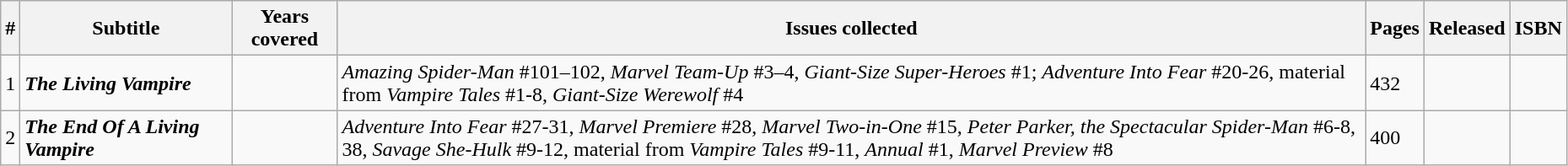<table class="wikitable sortable" width=98%>
<tr>
<th>#</th>
<th style="width: 10em;">Subtitle</th>
<th>Years covered</th>
<th>Issues collected</th>
<th>Pages</th>
<th>Released</th>
<th class="unsortable">ISBN</th>
</tr>
<tr>
<td>1</td>
<td><strong><em>The Living Vampire</em></strong></td>
<td></td>
<td><em>Amazing Spider-Man</em> #101–102, <em>Marvel Team-Up</em> #3–4, <em>Giant-Size Super-Heroes</em> #1; <em>Adventure Into Fear</em> #20-26, material from <em>Vampire Tales</em> #1-8, <em>Giant-Size Werewolf</em> #4</td>
<td>432</td>
<td></td>
<td></td>
</tr>
<tr>
<td>2</td>
<td><strong><em>The End Of A Living Vampire</em></strong></td>
<td></td>
<td><em>Adventure Into Fear</em> #27-31, <em>Marvel Premiere</em> #28, <em>Marvel Two-in-One</em> #15, <em>Peter Parker, the Spectacular Spider-Man</em> #6-8, 38, <em>Savage She-Hulk</em> #9-12, material from <em>Vampire Tales</em> #9-11, <em>Annual</em> #1, <em>Marvel Preview</em> #8</td>
<td>400</td>
<td></td>
<td></td>
</tr>
</table>
